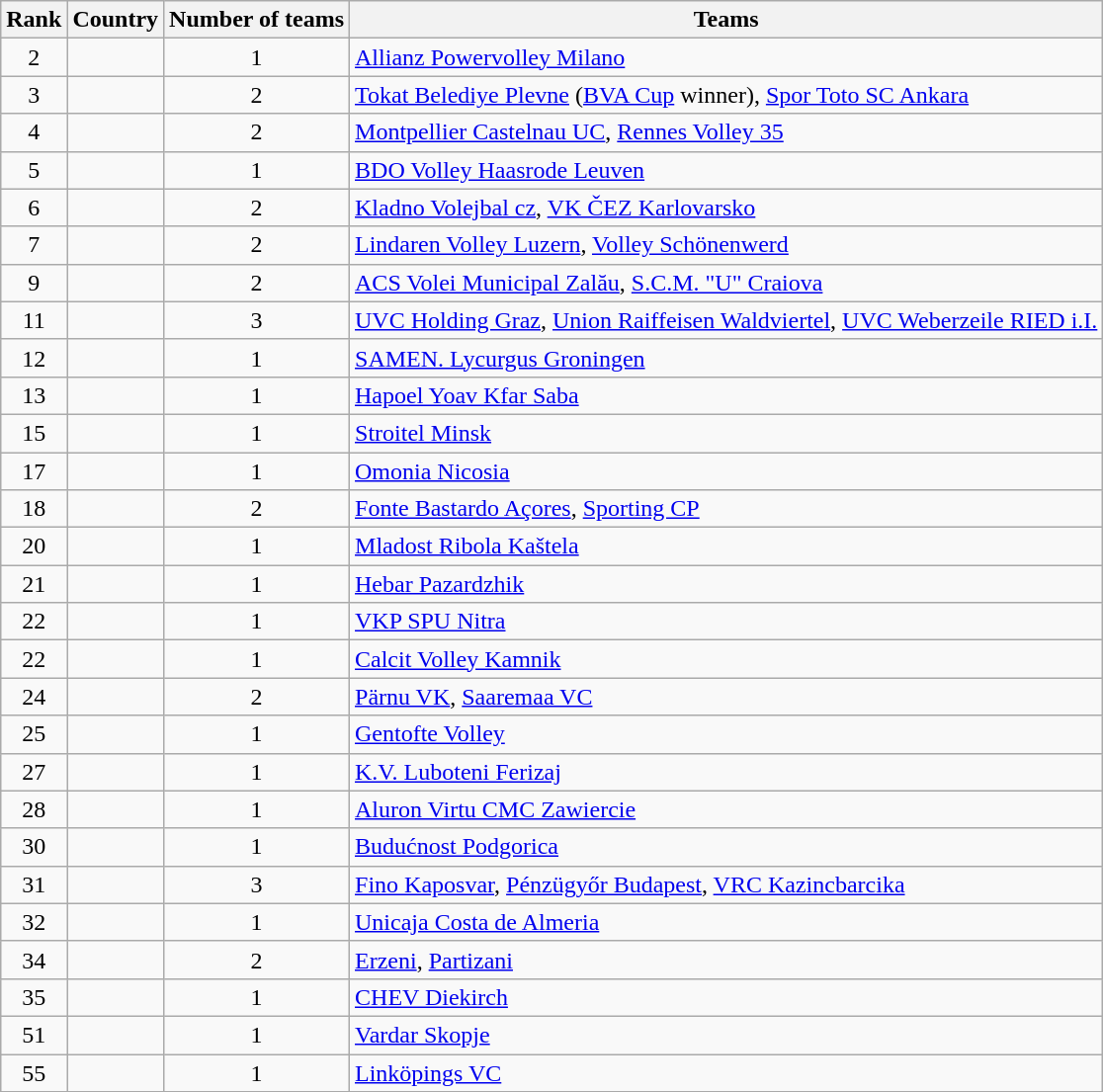<table class="wikitable sortable" style="text-align:left">
<tr>
<th>Rank</th>
<th>Country</th>
<th>Number of teams</th>
<th>Teams</th>
</tr>
<tr>
<td align="center">2</td>
<td></td>
<td align="center">1</td>
<td><a href='#'>Allianz Powervolley Milano</a></td>
</tr>
<tr>
<td align="center">3</td>
<td></td>
<td align="center">2</td>
<td><a href='#'>Tokat Belediye Plevne</a> (<a href='#'>BVA Cup</a> winner), <a href='#'>Spor Toto SC Ankara</a></td>
</tr>
<tr>
<td align="center">4</td>
<td></td>
<td align="center">2</td>
<td><a href='#'>Montpellier Castelnau UC</a>, <a href='#'>Rennes Volley 35</a></td>
</tr>
<tr>
<td align="center">5</td>
<td></td>
<td align="center">1</td>
<td><a href='#'>BDO Volley Haasrode Leuven</a></td>
</tr>
<tr>
<td align="center">6</td>
<td></td>
<td align="center">2</td>
<td><a href='#'>Kladno Volejbal cz</a>, <a href='#'>VK ČEZ Karlovarsko</a></td>
</tr>
<tr>
<td align="center">7</td>
<td></td>
<td align="center">2</td>
<td><a href='#'>Lindaren Volley Luzern</a>, <a href='#'>Volley Schönenwerd</a></td>
</tr>
<tr>
<td align="center">9</td>
<td></td>
<td align="center">2</td>
<td><a href='#'>ACS Volei Municipal Zalău</a>, <a href='#'>S.C.M. "U" Craiova</a></td>
</tr>
<tr>
<td align="center">11</td>
<td></td>
<td align="center">3</td>
<td><a href='#'>UVC Holding Graz</a>, <a href='#'>Union Raiffeisen Waldviertel</a>, <a href='#'>UVC Weberzeile RIED i.I.</a></td>
</tr>
<tr>
<td align="center">12</td>
<td></td>
<td align="center">1</td>
<td><a href='#'>SAMEN. Lycurgus Groningen</a></td>
</tr>
<tr>
<td align="center">13</td>
<td></td>
<td align="center">1</td>
<td><a href='#'>Hapoel Yoav Kfar Saba</a></td>
</tr>
<tr>
<td align="center">15</td>
<td></td>
<td align="center">1</td>
<td><a href='#'>Stroitel Minsk</a></td>
</tr>
<tr>
<td align="center">17</td>
<td></td>
<td align="center">1</td>
<td><a href='#'>Omonia Nicosia</a></td>
</tr>
<tr>
<td align="center">18</td>
<td></td>
<td align="center">2</td>
<td><a href='#'>Fonte Bastardo Açores</a>, <a href='#'>Sporting CP</a></td>
</tr>
<tr>
<td align="center">20</td>
<td></td>
<td align="center">1</td>
<td><a href='#'>Mladost Ribola Kaštela</a></td>
</tr>
<tr>
<td align="center">21</td>
<td></td>
<td align="center">1</td>
<td><a href='#'>Hebar Pazardzhik</a></td>
</tr>
<tr>
<td align="center">22</td>
<td></td>
<td align="center">1</td>
<td><a href='#'>VKP SPU Nitra</a></td>
</tr>
<tr>
<td align="center">22</td>
<td></td>
<td align="center">1</td>
<td><a href='#'>Calcit Volley Kamnik</a></td>
</tr>
<tr>
<td align="center">24</td>
<td></td>
<td align="center">2</td>
<td><a href='#'>Pärnu VK</a>, <a href='#'>Saaremaa VC</a></td>
</tr>
<tr>
<td align="center">25</td>
<td></td>
<td align="center">1</td>
<td><a href='#'>Gentofte Volley</a></td>
</tr>
<tr>
<td align="center">27</td>
<td></td>
<td align="center">1</td>
<td><a href='#'>K.V. Luboteni Ferizaj</a></td>
</tr>
<tr>
<td align="center">28</td>
<td></td>
<td align="center">1</td>
<td><a href='#'>Aluron Virtu CMC Zawiercie</a></td>
</tr>
<tr>
<td align="center">30</td>
<td></td>
<td align="center">1</td>
<td><a href='#'>Budućnost Podgorica</a></td>
</tr>
<tr>
<td align="center">31</td>
<td></td>
<td align="center">3</td>
<td><a href='#'>Fino Kaposvar</a>, <a href='#'>Pénzügyőr Budapest</a>, <a href='#'>VRC Kazincbarcika</a></td>
</tr>
<tr>
<td align="center">32</td>
<td></td>
<td align="center">1</td>
<td><a href='#'>Unicaja Costa de Almeria</a></td>
</tr>
<tr>
<td align="center">34</td>
<td></td>
<td align="center">2</td>
<td><a href='#'>Erzeni</a>, <a href='#'>Partizani</a></td>
</tr>
<tr>
<td align="center">35</td>
<td></td>
<td align="center">1</td>
<td><a href='#'>CHEV Diekirch</a></td>
</tr>
<tr>
<td align="center">51</td>
<td></td>
<td align="center">1</td>
<td><a href='#'>Vardar Skopje</a></td>
</tr>
<tr>
<td align="center">55</td>
<td></td>
<td align="center">1</td>
<td><a href='#'>Linköpings VC</a></td>
</tr>
<tr>
</tr>
</table>
